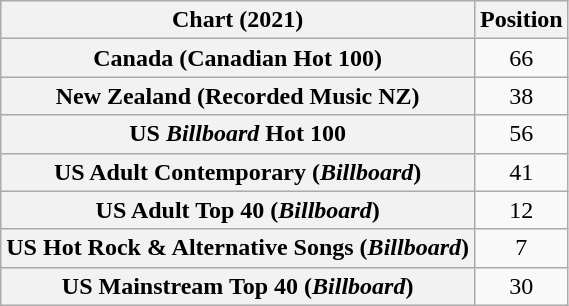<table class="wikitable sortable plainrowheaders" style="text-align:center">
<tr>
<th scope="col">Chart (2021)</th>
<th scope="col">Position</th>
</tr>
<tr>
<th scope="row">Canada (Canadian Hot 100)</th>
<td>66</td>
</tr>
<tr>
<th scope="row">New Zealand (Recorded Music NZ)</th>
<td>38</td>
</tr>
<tr>
<th scope="row">US <em>Billboard</em> Hot 100</th>
<td>56</td>
</tr>
<tr>
<th scope="row">US Adult Contemporary (<em>Billboard</em>)</th>
<td>41</td>
</tr>
<tr>
<th scope="row">US Adult Top 40 (<em>Billboard</em>)</th>
<td>12</td>
</tr>
<tr>
<th scope="row">US Hot Rock & Alternative Songs (<em>Billboard</em>)</th>
<td>7</td>
</tr>
<tr>
<th scope="row">US Mainstream Top 40 (<em>Billboard</em>)</th>
<td>30</td>
</tr>
</table>
